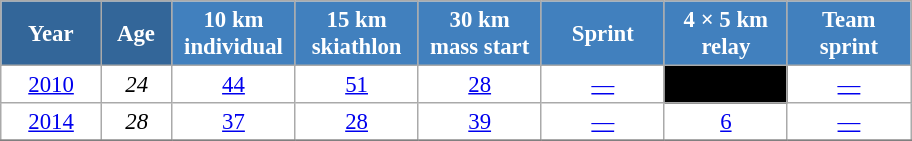<table class="wikitable" style="font-size:95%; text-align:center; border:grey solid 1px; border-collapse:collapse; background:#ffffff;">
<tr>
<th style="background-color:#369; color:white; width:60px;"> Year </th>
<th style="background-color:#369; color:white; width:40px;"> Age </th>
<th style="background-color:#4180be; color:white; width:75px;"> 10 km <br> individual </th>
<th style="background-color:#4180be; color:white; width:75px;"> 15 km <br> skiathlon </th>
<th style="background-color:#4180be; color:white; width:75px;"> 30 km <br> mass start </th>
<th style="background-color:#4180be; color:white; width:75px;"> Sprint </th>
<th style="background-color:#4180be; color:white; width:75px;"> 4 × 5 km <br> relay </th>
<th style="background-color:#4180be; color:white; width:75px;"> Team <br> sprint </th>
</tr>
<tr>
<td><a href='#'>2010</a></td>
<td><em>24</em></td>
<td><a href='#'>44</a></td>
<td><a href='#'>51</a></td>
<td><a href='#'>28</a></td>
<td><a href='#'>—</a></td>
<td style="background:#000; color:#fff;"><a href='#'><span></span></a></td>
<td><a href='#'>—</a></td>
</tr>
<tr>
<td><a href='#'>2014</a></td>
<td><em>28</em></td>
<td><a href='#'>37</a></td>
<td><a href='#'>28</a></td>
<td><a href='#'>39</a></td>
<td><a href='#'>—</a></td>
<td><a href='#'>6</a></td>
<td><a href='#'>—</a></td>
</tr>
<tr>
</tr>
</table>
